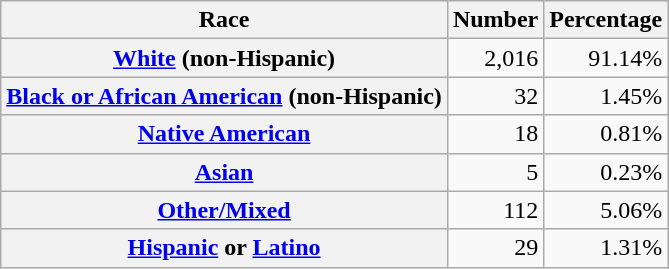<table class="wikitable" style="text-align:right">
<tr>
<th scope="col">Race</th>
<th scope="col">Number</th>
<th scope="col">Percentage</th>
</tr>
<tr>
<th scope="row"><a href='#'>White</a> (non-Hispanic)</th>
<td>2,016</td>
<td>91.14%</td>
</tr>
<tr>
<th scope="row"><a href='#'>Black or African American</a> (non-Hispanic)</th>
<td>32</td>
<td>1.45%</td>
</tr>
<tr>
<th scope="row"><a href='#'>Native American</a></th>
<td>18</td>
<td>0.81%</td>
</tr>
<tr>
<th scope="row"><a href='#'>Asian</a></th>
<td>5</td>
<td>0.23%</td>
</tr>
<tr>
<th scope="row"><a href='#'>Other/Mixed</a></th>
<td>112</td>
<td>5.06%</td>
</tr>
<tr>
<th scope="row"><a href='#'>Hispanic</a> or <a href='#'>Latino</a></th>
<td>29</td>
<td>1.31%</td>
</tr>
</table>
